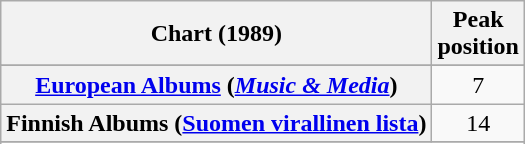<table class="wikitable sortable plainrowheaders" style="text-align:center">
<tr>
<th scope="col">Chart (1989)</th>
<th scope="col">Peak<br>position</th>
</tr>
<tr>
</tr>
<tr>
</tr>
<tr>
</tr>
<tr>
</tr>
<tr>
<th scope="row"><a href='#'>European Albums</a> (<em><a href='#'>Music & Media</a></em>)</th>
<td>7</td>
</tr>
<tr>
<th scope="row">Finnish Albums (<a href='#'>Suomen virallinen lista</a>)</th>
<td>14</td>
</tr>
<tr>
</tr>
<tr>
</tr>
<tr>
</tr>
<tr>
</tr>
<tr>
</tr>
<tr>
</tr>
<tr>
</tr>
</table>
